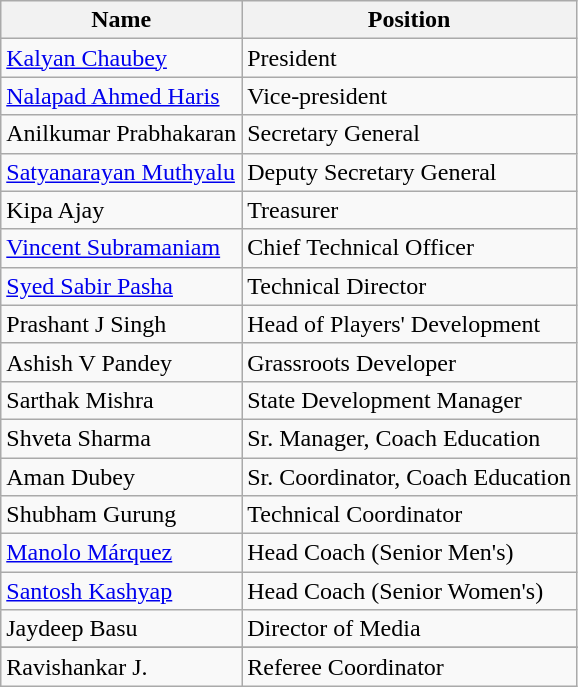<table class="wikitable">
<tr>
<th>Name</th>
<th>Position</th>
</tr>
<tr>
<td> <a href='#'>Kalyan Chaubey</a></td>
<td>President</td>
</tr>
<tr>
<td> <a href='#'>Nalapad Ahmed Haris</a></td>
<td>Vice-president</td>
</tr>
<tr>
<td> Anilkumar Prabhakaran</td>
<td>Secretary General</td>
</tr>
<tr>
<td><a href='#'> Satyanarayan Muthyalu</a></td>
<td>Deputy Secretary General</td>
</tr>
<tr>
<td> Kipa Ajay</td>
<td>Treasurer</td>
</tr>
<tr>
<td> <a href='#'>Vincent Subramaniam</a></td>
<td>Chief Technical Officer</td>
</tr>
<tr>
<td> <a href='#'>Syed Sabir Pasha</a></td>
<td>Technical Director</td>
</tr>
<tr>
<td> Prashant J Singh</td>
<td>Head of Players' Development</td>
</tr>
<tr>
<td> Ashish V Pandey</td>
<td>Grassroots Developer</td>
</tr>
<tr>
<td> Sarthak Mishra</td>
<td>State Development Manager</td>
</tr>
<tr>
<td> Shveta Sharma</td>
<td>Sr. Manager, Coach Education</td>
</tr>
<tr>
<td> Aman Dubey</td>
<td>Sr. Coordinator, Coach Education</td>
</tr>
<tr>
<td> Shubham Gurung</td>
<td>Technical Coordinator</td>
</tr>
<tr>
<td> <a href='#'>Manolo Márquez</a></td>
<td>Head Coach (Senior Men's)</td>
</tr>
<tr>
<td> <a href='#'>Santosh Kashyap</a></td>
<td>Head Coach (Senior Women's)</td>
</tr>
<tr>
<td> Jaydeep Basu</td>
<td>Director of Media</td>
</tr>
<tr>
</tr>
<tr>
<td> Ravishankar J.</td>
<td>Referee Coordinator</td>
</tr>
</table>
